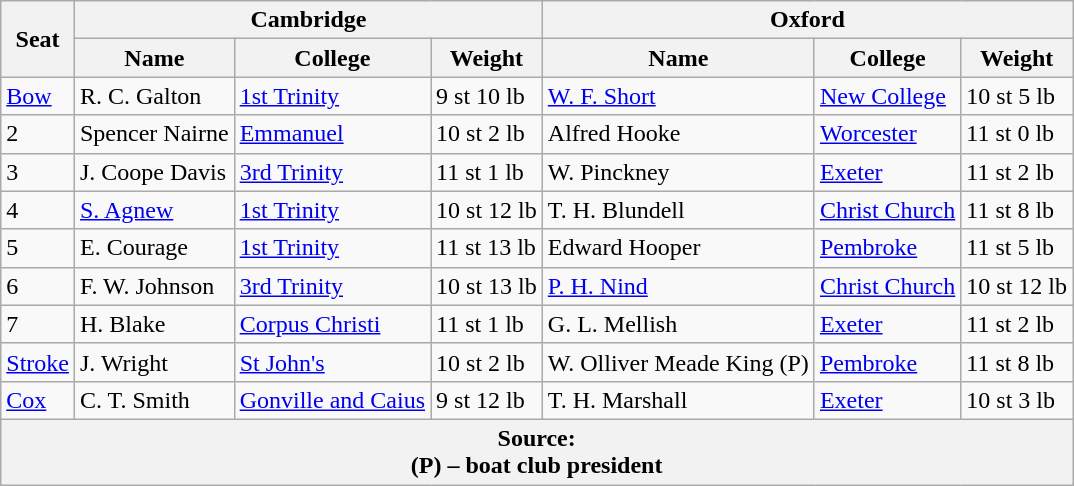<table class=wikitable>
<tr>
<th rowspan="2">Seat</th>
<th colspan="3">Cambridge <br> </th>
<th colspan="3">Oxford <br> </th>
</tr>
<tr>
<th>Name</th>
<th>College</th>
<th>Weight</th>
<th>Name</th>
<th>College</th>
<th>Weight</th>
</tr>
<tr>
<td><a href='#'>Bow</a></td>
<td>R. C. Galton</td>
<td><a href='#'>1st Trinity</a></td>
<td>9 st 10 lb</td>
<td><a href='#'>W. F. Short</a></td>
<td><a href='#'>New College</a></td>
<td>10 st 5 lb</td>
</tr>
<tr>
<td>2</td>
<td>Spencer Nairne</td>
<td><a href='#'>Emmanuel</a></td>
<td>10 st 2 lb</td>
<td>Alfred Hooke</td>
<td><a href='#'>Worcester</a></td>
<td>11 st 0 lb</td>
</tr>
<tr>
<td>3</td>
<td>J. Coope Davis</td>
<td><a href='#'>3rd Trinity</a></td>
<td>11 st 1 lb</td>
<td>W. Pinckney</td>
<td><a href='#'>Exeter</a></td>
<td>11 st 2 lb</td>
</tr>
<tr>
<td>4</td>
<td><a href='#'>S. Agnew</a></td>
<td><a href='#'>1st Trinity</a></td>
<td>10 st 12 lb</td>
<td>T. H. Blundell</td>
<td><a href='#'>Christ Church</a></td>
<td>11 st 8 lb</td>
</tr>
<tr>
<td>5</td>
<td>E. Courage</td>
<td><a href='#'>1st Trinity</a></td>
<td>11 st 13 lb</td>
<td>Edward Hooper</td>
<td><a href='#'>Pembroke</a></td>
<td>11 st 5 lb</td>
</tr>
<tr>
<td>6</td>
<td>F. W. Johnson</td>
<td><a href='#'>3rd Trinity</a></td>
<td>10 st 13 lb</td>
<td><a href='#'>P. H. Nind</a></td>
<td><a href='#'>Christ Church</a></td>
<td>10 st 12 lb</td>
</tr>
<tr>
<td>7</td>
<td>H. Blake</td>
<td><a href='#'>Corpus Christi</a></td>
<td>11 st 1 lb</td>
<td>G. L. Mellish</td>
<td><a href='#'>Exeter</a></td>
<td>11 st 2 lb</td>
</tr>
<tr>
<td><a href='#'>Stroke</a></td>
<td>J. Wright</td>
<td><a href='#'>St John's</a></td>
<td>10 st 2 lb</td>
<td>W. Olliver Meade King (P)</td>
<td><a href='#'>Pembroke</a></td>
<td>11 st 8 lb</td>
</tr>
<tr>
<td><a href='#'>Cox</a></td>
<td>C. T. Smith</td>
<td><a href='#'>Gonville and Caius</a></td>
<td>9 st 12 lb</td>
<td>T. H. Marshall</td>
<td><a href='#'>Exeter</a></td>
<td>10 st 3 lb</td>
</tr>
<tr>
<th colspan="7">Source:<br>(P) – boat club president</th>
</tr>
</table>
